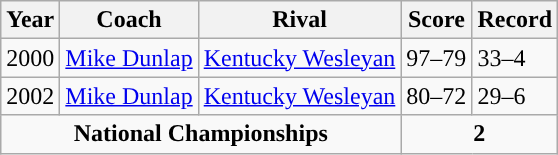<table class= "wikitable sortable">
<tr>
<th width=px>Year</th>
<th width=px>Coach</th>
<th width=px>Rival</th>
<th width=px>Score</th>
<th width=px>Record</th>
</tr>
<tr>
<td>2000</td>
<td><a href='#'>Mike Dunlap</a></td>
<td><a href='#'>Kentucky Wesleyan</a></td>
<td>97–79</td>
<td>33–4</td>
</tr>
<tr>
<td>2002</td>
<td><a href='#'>Mike Dunlap</a></td>
<td><a href='#'>Kentucky Wesleyan</a></td>
<td>80–72</td>
<td>29–6</td>
</tr>
<tr style="text-align:center; ">
<td colspan="3"><strong>National Championships</strong></td>
<td colspan="2"><strong>2</strong></td>
</tr>
</table>
